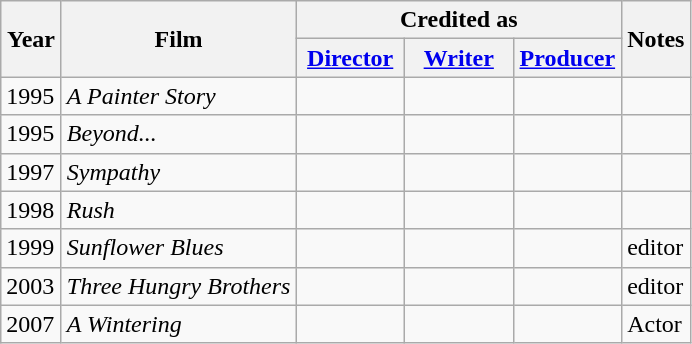<table class="wikitable">
<tr>
<th rowspan="2" style="width:33px;">Year</th>
<th rowspan="2">Film</th>
<th colspan="3">Credited as</th>
<th rowspan="2">Notes</th>
</tr>
<tr>
<th width="65"><a href='#'>Director</a></th>
<th width="65"><a href='#'>Writer</a></th>
<th width="65"><a href='#'>Producer</a></th>
</tr>
<tr>
<td>1995</td>
<td><em>A Painter Story</em></td>
<td></td>
<td></td>
<td></td>
<td></td>
</tr>
<tr>
<td>1995</td>
<td><em>Beyond...</em></td>
<td></td>
<td></td>
<td></td>
<td></td>
</tr>
<tr>
<td>1997</td>
<td><em>Sympathy</em></td>
<td></td>
<td></td>
<td></td>
<td></td>
</tr>
<tr>
<td>1998</td>
<td><em>Rush</em></td>
<td></td>
<td></td>
<td></td>
<td></td>
</tr>
<tr>
<td>1999</td>
<td><em>Sunflower Blues</em></td>
<td></td>
<td></td>
<td></td>
<td>editor</td>
</tr>
<tr>
<td>2003</td>
<td><em>Three Hungry Brothers</em></td>
<td></td>
<td></td>
<td></td>
<td>editor</td>
</tr>
<tr>
<td>2007</td>
<td><em>A Wintering</em></td>
<td></td>
<td></td>
<td></td>
<td>Actor</td>
</tr>
</table>
